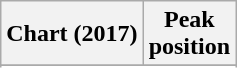<table class="wikitable sortable plainrowheaders" style="text-align:center">
<tr>
<th scope="col">Chart (2017)</th>
<th scope="col">Peak<br>position</th>
</tr>
<tr>
</tr>
<tr>
</tr>
<tr>
</tr>
<tr>
</tr>
<tr>
</tr>
<tr>
</tr>
<tr>
</tr>
<tr>
</tr>
<tr>
</tr>
<tr>
</tr>
<tr>
</tr>
<tr>
</tr>
<tr>
</tr>
</table>
